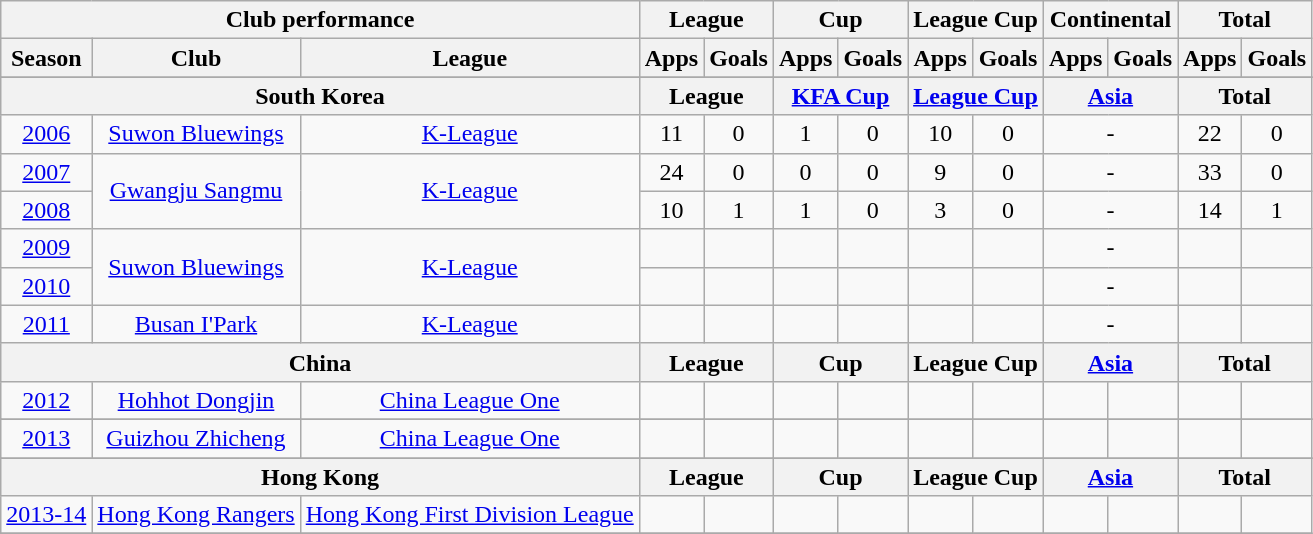<table class="wikitable" style="text-align:center">
<tr>
<th colspan=3>Club performance</th>
<th colspan=2>League</th>
<th colspan=2>Cup</th>
<th colspan=2>League Cup</th>
<th colspan=2>Continental</th>
<th colspan=2>Total</th>
</tr>
<tr>
<th>Season</th>
<th>Club</th>
<th>League</th>
<th>Apps</th>
<th>Goals</th>
<th>Apps</th>
<th>Goals</th>
<th>Apps</th>
<th>Goals</th>
<th>Apps</th>
<th>Goals</th>
<th>Apps</th>
<th>Goals</th>
</tr>
<tr>
</tr>
<tr>
<th colspan=3>South Korea</th>
<th colspan=2>League</th>
<th colspan=2><a href='#'>KFA Cup</a></th>
<th colspan=2><a href='#'>League Cup</a></th>
<th colspan=2><a href='#'>Asia</a></th>
<th colspan=2>Total</th>
</tr>
<tr>
<td><a href='#'>2006</a></td>
<td rowspan="1"><a href='#'>Suwon Bluewings</a></td>
<td rowspan="1"><a href='#'>K-League</a></td>
<td>11</td>
<td>0</td>
<td>1</td>
<td>0</td>
<td>10</td>
<td>0</td>
<td colspan="2">-</td>
<td>22</td>
<td>0</td>
</tr>
<tr>
<td><a href='#'>2007</a></td>
<td rowspan="2"><a href='#'>Gwangju Sangmu</a></td>
<td rowspan="2"><a href='#'>K-League</a></td>
<td>24</td>
<td>0</td>
<td>0</td>
<td>0</td>
<td>9</td>
<td>0</td>
<td colspan="2">-</td>
<td>33</td>
<td>0</td>
</tr>
<tr>
<td><a href='#'>2008</a></td>
<td>10</td>
<td>1</td>
<td>1</td>
<td>0</td>
<td>3</td>
<td>0</td>
<td colspan="2">-</td>
<td>14</td>
<td>1</td>
</tr>
<tr>
<td><a href='#'>2009</a></td>
<td rowspan="2"><a href='#'>Suwon Bluewings</a></td>
<td rowspan="2"><a href='#'>K-League</a></td>
<td></td>
<td></td>
<td></td>
<td></td>
<td></td>
<td></td>
<td colspan="2">-</td>
<td></td>
<td></td>
</tr>
<tr>
<td><a href='#'>2010</a></td>
<td></td>
<td></td>
<td></td>
<td></td>
<td></td>
<td></td>
<td colspan="2">-</td>
<td></td>
<td></td>
</tr>
<tr>
<td><a href='#'>2011</a></td>
<td rowspan="1"><a href='#'>Busan I'Park</a></td>
<td rowspan="1"><a href='#'>K-League</a></td>
<td></td>
<td></td>
<td></td>
<td></td>
<td></td>
<td></td>
<td colspan="2">-</td>
<td></td>
<td></td>
</tr>
<tr>
<th colspan=3>China</th>
<th colspan=2>League</th>
<th colspan=2>Cup</th>
<th colspan=2>League Cup</th>
<th colspan=2><a href='#'>Asia</a></th>
<th colspan=2>Total</th>
</tr>
<tr>
<td><a href='#'>2012</a></td>
<td><a href='#'>Hohhot Dongjin</a></td>
<td><a href='#'>China League One</a></td>
<td></td>
<td></td>
<td></td>
<td></td>
<td></td>
<td></td>
<td></td>
<td></td>
<td></td>
<td></td>
</tr>
<tr>
</tr>
<tr>
<td><a href='#'>2013</a></td>
<td><a href='#'>Guizhou Zhicheng</a></td>
<td><a href='#'>China League One</a></td>
<td></td>
<td></td>
<td></td>
<td></td>
<td></td>
<td></td>
<td></td>
<td></td>
<td></td>
<td></td>
</tr>
<tr>
</tr>
<tr>
<th colspan=3>Hong Kong</th>
<th colspan=2>League</th>
<th colspan=2>Cup</th>
<th colspan=2>League Cup</th>
<th colspan=2><a href='#'>Asia</a></th>
<th colspan=2>Total</th>
</tr>
<tr>
<td><a href='#'>2013-14</a></td>
<td><a href='#'>Hong Kong Rangers</a></td>
<td><a href='#'>Hong Kong First Division League</a></td>
<td></td>
<td></td>
<td></td>
<td></td>
<td></td>
<td></td>
<td></td>
<td></td>
<td></td>
<td></td>
</tr>
<tr>
</tr>
</table>
